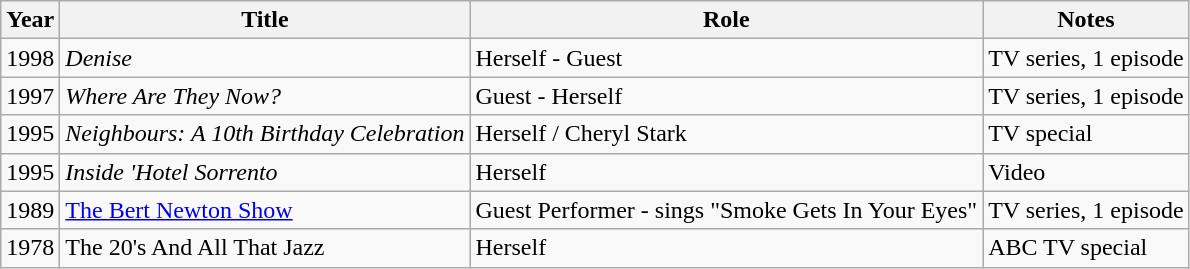<table class="wikitable">
<tr>
<th>Year</th>
<th>Title</th>
<th>Role</th>
<th>Notes</th>
</tr>
<tr>
<td>1998</td>
<td><em>Denise</em></td>
<td>Herself - Guest</td>
<td>TV series, 1 episode</td>
</tr>
<tr>
<td>1997</td>
<td><em>Where Are They Now?</em></td>
<td>Guest - Herself</td>
<td>TV series, 1 episode</td>
</tr>
<tr>
<td>1995</td>
<td><em>Neighbours: A 10th Birthday Celebration</em></td>
<td>Herself / Cheryl Stark</td>
<td>TV special</td>
</tr>
<tr>
<td>1995</td>
<td><em>Inside 'Hotel Sorrento<strong></td>
<td>Herself</td>
<td>Video</td>
</tr>
<tr>
<td>1989</td>
<td></em><a href='#'>The Bert Newton Show</a><em></td>
<td>Guest Performer - sings "Smoke Gets In Your Eyes"</td>
<td>TV series, 1 episode</td>
</tr>
<tr>
<td>1978</td>
<td></em>The 20's And All That Jazz<em></td>
<td>Herself</td>
<td>ABC TV special</td>
</tr>
</table>
